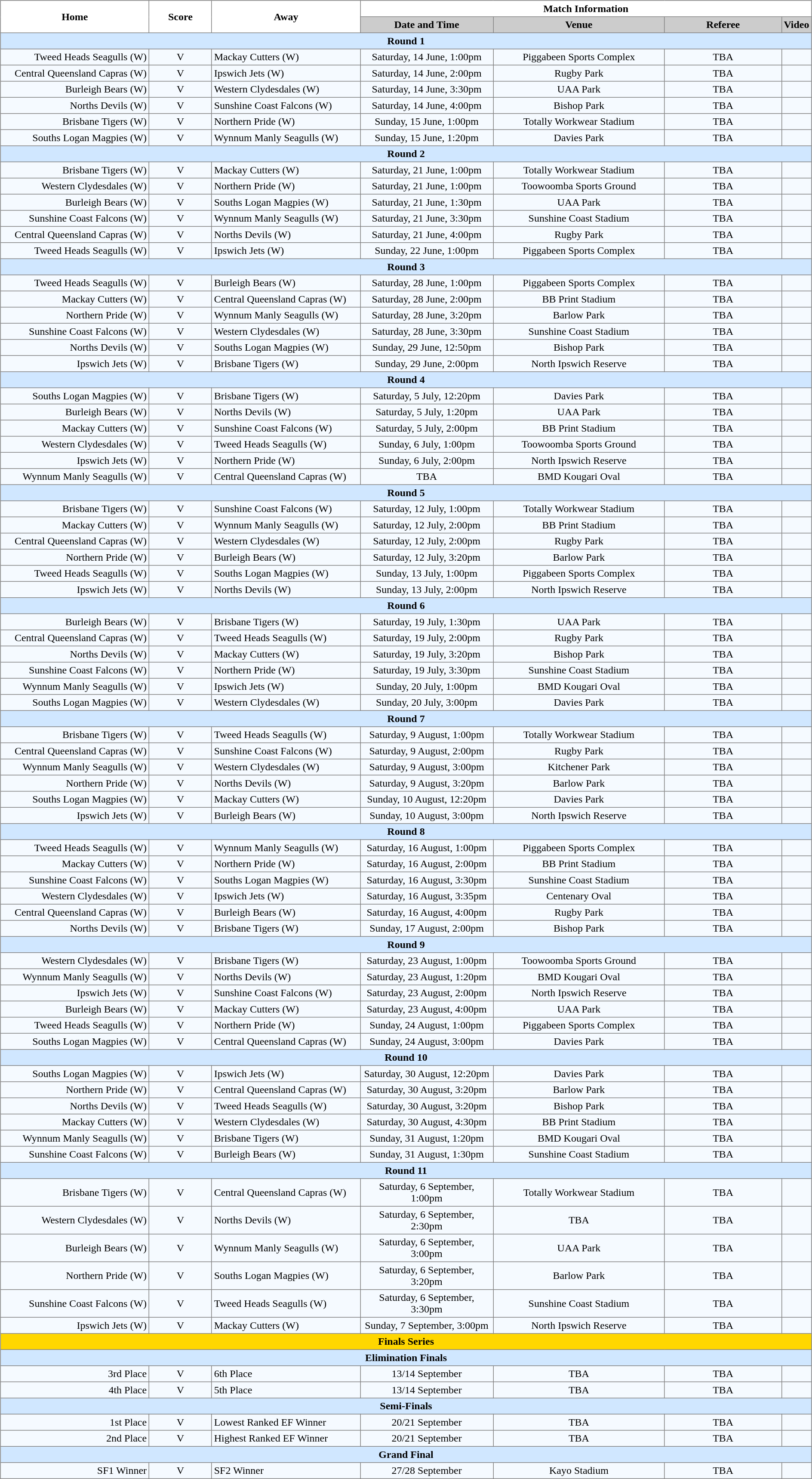<table class="mw-collapsible mw-collapsed" width="100%">
<tr>
<td valign="left" width="25%"><br><table border="1" cellpadding="3" cellspacing="0" width="100%" style="border-collapse:collapse;  text-align:center;">
<tr>
<th rowspan="2" width="19%">Home</th>
<th rowspan="2" width="8%">Score</th>
<th rowspan="2" width="19%">Away</th>
<th colspan="4">Match Information</th>
</tr>
<tr bgcolor="#CCCCCC">
<th width="17%">Date and Time</th>
<th width="22%">Venue</th>
<th width="50%">Referee</th>
<th>Video</th>
</tr>
<tr style="background:#d0e7ff;">
<td colspan="7"><strong>Round 1</strong></td>
</tr>
<tr style="text-align:center; background:#f5faff;">
<td align="right">Tweed Heads Seagulls (W) </td>
<td>V</td>
<td align="left"> Mackay Cutters (W)</td>
<td>Saturday, 14 June, 1:00pm</td>
<td>Piggabeen Sports Complex</td>
<td>TBA</td>
<td></td>
</tr>
<tr style="text-align:center; background:#f5faff;">
<td align="right">Central Queensland Capras (W) </td>
<td>V</td>
<td align="left"> Ipswich Jets (W)</td>
<td>Saturday, 14 June, 2:00pm</td>
<td>Rugby Park</td>
<td>TBA</td>
<td></td>
</tr>
<tr style="text-align:center; background:#f5faff;">
<td align="right">Burleigh Bears (W) </td>
<td>V</td>
<td align="left"> Western Clydesdales (W)</td>
<td>Saturday, 14 June, 3:30pm</td>
<td>UAA Park</td>
<td>TBA</td>
<td></td>
</tr>
<tr style="text-align:center; background:#f5faff;">
<td align="right">Norths Devils (W) </td>
<td>V</td>
<td align="left"> Sunshine Coast Falcons (W)</td>
<td>Saturday, 14 June, 4:00pm</td>
<td>Bishop Park</td>
<td>TBA</td>
<td></td>
</tr>
<tr style="text-align:center; background:#f5faff;">
<td align="right">Brisbane Tigers (W) </td>
<td>V</td>
<td align="left"> Northern Pride (W)</td>
<td>Sunday, 15 June, 1:00pm</td>
<td>Totally Workwear Stadium</td>
<td>TBA</td>
<td></td>
</tr>
<tr style="text-align:center; background:#f5faff;">
<td align="right">Souths Logan Magpies (W) </td>
<td>V</td>
<td align="left"> Wynnum Manly Seagulls (W)</td>
<td>Sunday, 15 June, 1:20pm</td>
<td>Davies Park</td>
<td>TBA</td>
<td></td>
</tr>
<tr style="background:#d0e7ff;">
<td colspan="7"><strong>Round 2</strong></td>
</tr>
<tr style="text-align:center; background:#f5faff;">
<td align="right">Brisbane Tigers (W) </td>
<td>V</td>
<td align="left"> Mackay Cutters (W)</td>
<td>Saturday, 21 June, 1:00pm</td>
<td>Totally Workwear Stadium</td>
<td>TBA</td>
<td></td>
</tr>
<tr style="text-align:center; background:#f5faff;">
<td align="right">Western Clydesdales (W) </td>
<td>V</td>
<td align="left"> Northern Pride (W)</td>
<td>Saturday, 21 June, 1:00pm</td>
<td>Toowoomba Sports Ground</td>
<td>TBA</td>
<td></td>
</tr>
<tr style="text-align:center; background:#f5faff;">
<td align="right">Burleigh Bears (W) </td>
<td>V</td>
<td align="left"> Souths Logan Magpies (W)</td>
<td>Saturday, 21 June, 1:30pm</td>
<td>UAA Park</td>
<td>TBA</td>
<td></td>
</tr>
<tr style="text-align:center; background:#f5faff;">
<td align="right">Sunshine Coast Falcons (W) </td>
<td>V</td>
<td align="left"> Wynnum Manly Seagulls (W)</td>
<td>Saturday, 21 June, 3:30pm</td>
<td>Sunshine Coast Stadium</td>
<td>TBA</td>
<td></td>
</tr>
<tr style="text-align:center; background:#f5faff;">
<td align="right">Central Queensland Capras (W) </td>
<td>V</td>
<td align="left"> Norths Devils (W)</td>
<td>Saturday, 21 June, 4:00pm</td>
<td>Rugby Park</td>
<td>TBA</td>
<td></td>
</tr>
<tr style="text-align:center; background:#f5faff;">
<td align="right">Tweed Heads Seagulls (W) </td>
<td>V</td>
<td align="left"> Ipswich Jets (W)</td>
<td>Sunday, 22 June, 1:00pm</td>
<td>Piggabeen Sports Complex</td>
<td>TBA</td>
<td></td>
</tr>
<tr style="background:#d0e7ff;">
<td colspan="7"><strong>Round 3</strong></td>
</tr>
<tr style="text-align:center; background:#f5faff;">
<td align="right">Tweed Heads Seagulls (W) </td>
<td>V</td>
<td align="left"> Burleigh Bears (W)</td>
<td>Saturday, 28 June, 1:00pm</td>
<td>Piggabeen Sports Complex</td>
<td>TBA</td>
<td></td>
</tr>
<tr style="text-align:center; background:#f5faff;">
<td align="right">Mackay Cutters (W) </td>
<td>V</td>
<td align="left"> Central Queensland Capras (W)</td>
<td>Saturday, 28 June, 2:00pm</td>
<td>BB Print Stadium</td>
<td>TBA</td>
<td></td>
</tr>
<tr style="text-align:center; background:#f5faff;">
<td align="right">Northern Pride (W) </td>
<td>V</td>
<td align="left"> Wynnum Manly Seagulls (W)</td>
<td>Saturday, 28 June, 3:20pm</td>
<td>Barlow Park</td>
<td>TBA</td>
<td></td>
</tr>
<tr style="text-align:center; background:#f5faff;">
<td align="right">Sunshine Coast Falcons (W) </td>
<td>V</td>
<td align="left"> Western Clydesdales (W)</td>
<td>Saturday, 28 June, 3:30pm</td>
<td>Sunshine Coast Stadium</td>
<td>TBA</td>
<td></td>
</tr>
<tr style="text-align:center; background:#f5faff;">
<td align="right">Norths Devils (W) </td>
<td>V</td>
<td align="left"> Souths Logan Magpies (W)</td>
<td>Sunday, 29 June, 12:50pm</td>
<td>Bishop Park</td>
<td>TBA</td>
<td></td>
</tr>
<tr style="text-align:center; background:#f5faff;">
<td align="right">Ipswich Jets (W) </td>
<td>V</td>
<td align="left"> Brisbane Tigers (W)</td>
<td>Sunday, 29 June, 2:00pm</td>
<td>North Ipswich Reserve</td>
<td>TBA</td>
<td></td>
</tr>
<tr style="background:#d0e7ff;">
<td colspan="7"><strong>Round 4</strong></td>
</tr>
<tr style="text-align:center; background:#f5faff;">
<td align="right">Souths Logan Magpies (W) </td>
<td>V</td>
<td align="left"> Brisbane Tigers (W)</td>
<td>Saturday, 5 July, 12:20pm</td>
<td>Davies Park</td>
<td>TBA</td>
<td></td>
</tr>
<tr style="text-align:center; background:#f5faff;">
<td align="right">Burleigh Bears (W) </td>
<td>V</td>
<td align="left"> Norths Devils (W)</td>
<td>Saturday, 5 July, 1:20pm</td>
<td>UAA Park</td>
<td>TBA</td>
<td></td>
</tr>
<tr style="text-align:center; background:#f5faff;">
<td align="right">Mackay Cutters (W) </td>
<td>V</td>
<td align="left"> Sunshine Coast Falcons (W)</td>
<td>Saturday, 5 July, 2:00pm</td>
<td>BB Print Stadium</td>
<td>TBA</td>
<td></td>
</tr>
<tr style="text-align:center; background:#f5faff;">
<td align="right">Western Clydesdales (W) </td>
<td>V</td>
<td align="left"> Tweed Heads Seagulls (W)</td>
<td>Sunday, 6 July, 1:00pm</td>
<td>Toowoomba Sports Ground</td>
<td>TBA</td>
<td></td>
</tr>
<tr style="text-align:center; background:#f5faff;">
<td align="right">Ipswich Jets (W) </td>
<td>V</td>
<td align="left"> Northern Pride (W)</td>
<td>Sunday, 6 July, 2:00pm</td>
<td>North Ipswich Reserve</td>
<td>TBA</td>
<td></td>
</tr>
<tr style="text-align:center; background:#f5faff;">
<td align="right">Wynnum Manly Seagulls (W) </td>
<td>V</td>
<td align="left"> Central Queensland Capras (W)</td>
<td>TBA</td>
<td>BMD Kougari Oval</td>
<td>TBA</td>
<td></td>
</tr>
<tr style="background:#d0e7ff;">
<td colspan="7"><strong>Round 5</strong></td>
</tr>
<tr style="text-align:center; background:#f5faff;">
<td align="right">Brisbane Tigers (W) </td>
<td>V</td>
<td align="left"> Sunshine Coast Falcons (W)</td>
<td>Saturday, 12 July, 1:00pm</td>
<td>Totally Workwear Stadium</td>
<td>TBA</td>
<td></td>
</tr>
<tr style="text-align:center; background:#f5faff;">
<td align="right">Mackay Cutters (W) </td>
<td>V</td>
<td align="left"> Wynnum Manly Seagulls (W)</td>
<td>Saturday, 12 July, 2:00pm</td>
<td>BB Print Stadium</td>
<td>TBA</td>
<td></td>
</tr>
<tr style="text-align:center; background:#f5faff;">
<td align="right">Central Queensland Capras (W) </td>
<td>V</td>
<td align="left"> Western Clydesdales (W)</td>
<td>Saturday, 12 July, 2:00pm</td>
<td>Rugby Park</td>
<td>TBA</td>
<td></td>
</tr>
<tr style="text-align:center; background:#f5faff;">
<td align="right">Northern Pride (W) </td>
<td>V</td>
<td align="left"> Burleigh Bears (W)</td>
<td>Saturday, 12 July, 3:20pm</td>
<td>Barlow Park</td>
<td>TBA</td>
<td></td>
</tr>
<tr style="text-align:center; background:#f5faff;">
<td align="right">Tweed Heads Seagulls (W) </td>
<td>V</td>
<td align="left"> Souths Logan Magpies (W)</td>
<td>Sunday, 13 July, 1:00pm</td>
<td>Piggabeen Sports Complex</td>
<td>TBA</td>
<td></td>
</tr>
<tr style="text-align:center; background:#f5faff;">
<td align="right">Ipswich Jets (W) </td>
<td>V</td>
<td align="left"> Norths Devils (W)</td>
<td>Sunday, 13 July, 2:00pm</td>
<td>North Ipswich Reserve</td>
<td>TBA</td>
<td></td>
</tr>
<tr style="background:#d0e7ff;">
<td colspan="7"><strong>Round 6</strong></td>
</tr>
<tr style="text-align:center; background:#f5faff;">
<td align="right">Burleigh Bears (W) </td>
<td>V</td>
<td align="left"> Brisbane Tigers (W)</td>
<td>Saturday, 19 July, 1:30pm</td>
<td>UAA Park</td>
<td>TBA</td>
<td></td>
</tr>
<tr style="text-align:center; background:#f5faff;">
<td align="right">Central Queensland Capras (W) </td>
<td>V</td>
<td align="left"> Tweed Heads Seagulls (W)</td>
<td>Saturday, 19 July, 2:00pm</td>
<td>Rugby Park</td>
<td>TBA</td>
<td></td>
</tr>
<tr style="text-align:center; background:#f5faff;">
<td align="right">Norths Devils (W) </td>
<td>V</td>
<td align="left"> Mackay Cutters (W)</td>
<td>Saturday, 19 July, 3:20pm</td>
<td>Bishop Park</td>
<td>TBA</td>
<td></td>
</tr>
<tr style="text-align:center; background:#f5faff;">
<td align="right">Sunshine Coast Falcons (W) </td>
<td>V</td>
<td align="left"> Northern Pride (W)</td>
<td>Saturday, 19 July, 3:30pm</td>
<td>Sunshine Coast Stadium</td>
<td>TBA</td>
<td></td>
</tr>
<tr style="text-align:center; background:#f5faff;">
<td align="right">Wynnum Manly Seagulls (W) </td>
<td>V</td>
<td align="left"> Ipswich Jets (W)</td>
<td>Sunday, 20 July, 1:00pm</td>
<td>BMD Kougari Oval</td>
<td>TBA</td>
<td></td>
</tr>
<tr style="text-align:center; background:#f5faff;">
<td align="right">Souths Logan Magpies (W) </td>
<td>V</td>
<td align="left"> Western Clydesdales (W)</td>
<td>Sunday, 20 July, 3:00pm</td>
<td>Davies Park</td>
<td>TBA</td>
<td></td>
</tr>
<tr style="background:#d0e7ff;">
<td colspan="7"><strong>Round 7</strong></td>
</tr>
<tr style="text-align:center; background:#f5faff;">
<td align="right">Brisbane Tigers (W) </td>
<td>V</td>
<td align="left"> Tweed Heads Seagulls (W)</td>
<td>Saturday, 9 August, 1:00pm</td>
<td>Totally Workwear Stadium</td>
<td>TBA</td>
<td></td>
</tr>
<tr style="text-align:center; background:#f5faff;">
<td align="right">Central Queensland Capras (W) </td>
<td>V</td>
<td align="left"> Sunshine Coast Falcons (W)</td>
<td>Saturday, 9 August, 2:00pm</td>
<td>Rugby Park</td>
<td>TBA</td>
<td></td>
</tr>
<tr style="text-align:center; background:#f5faff;">
<td align="right">Wynnum Manly Seagulls (W) </td>
<td>V</td>
<td align="left"> Western Clydesdales (W)</td>
<td>Saturday, 9 August, 3:00pm</td>
<td>Kitchener Park</td>
<td>TBA</td>
<td></td>
</tr>
<tr style="text-align:center; background:#f5faff;">
<td align="right">Northern Pride (W) </td>
<td>V</td>
<td align="left"> Norths Devils (W)</td>
<td>Saturday, 9 August, 3:20pm</td>
<td>Barlow Park</td>
<td>TBA</td>
<td></td>
</tr>
<tr style="text-align:center; background:#f5faff;">
<td align="right">Souths Logan Magpies (W) </td>
<td>V</td>
<td align="left"> Mackay Cutters (W)</td>
<td>Sunday, 10 August, 12:20pm</td>
<td>Davies Park</td>
<td>TBA</td>
<td></td>
</tr>
<tr style="text-align:center; background:#f5faff;">
<td align="right">Ipswich Jets (W) </td>
<td>V</td>
<td align="left"> Burleigh Bears (W)</td>
<td>Sunday, 10 August, 3:00pm</td>
<td>North Ipswich Reserve</td>
<td>TBA</td>
<td></td>
</tr>
<tr style="background:#d0e7ff;">
<td colspan="7"><strong>Round 8</strong></td>
</tr>
<tr style="text-align:center; background:#f5faff;">
<td align="right">Tweed Heads Seagulls (W) </td>
<td>V</td>
<td align="left"> Wynnum Manly Seagulls (W)</td>
<td>Saturday, 16 August, 1:00pm</td>
<td>Piggabeen Sports Complex</td>
<td>TBA</td>
<td></td>
</tr>
<tr style="text-align:center; background:#f5faff;">
<td align="right">Mackay Cutters (W) </td>
<td>V</td>
<td align="left"> Northern Pride (W)</td>
<td>Saturday, 16 August, 2:00pm</td>
<td>BB Print Stadium</td>
<td>TBA</td>
<td></td>
</tr>
<tr style="text-align:center; background:#f5faff;">
<td align="right">Sunshine Coast Falcons (W) </td>
<td>V</td>
<td align="left"> Souths Logan Magpies (W)</td>
<td>Saturday, 16 August, 3:30pm</td>
<td>Sunshine Coast Stadium</td>
<td>TBA</td>
<td></td>
</tr>
<tr style="text-align:center; background:#f5faff;">
<td align="right">Western Clydesdales (W) </td>
<td>V</td>
<td align="left"> Ipswich Jets (W)</td>
<td>Saturday, 16 August, 3:35pm</td>
<td>Centenary Oval</td>
<td>TBA</td>
<td></td>
</tr>
<tr style="text-align:center; background:#f5faff;">
<td align="right">Central Queensland Capras (W) </td>
<td>V</td>
<td align="left"> Burleigh Bears (W)</td>
<td>Saturday, 16 August, 4:00pm</td>
<td>Rugby Park</td>
<td>TBA</td>
<td></td>
</tr>
<tr style="text-align:center; background:#f5faff;">
<td align="right">Norths Devils (W) </td>
<td>V</td>
<td align="left"> Brisbane Tigers (W)</td>
<td>Sunday, 17 August, 2:00pm</td>
<td>Bishop Park</td>
<td>TBA</td>
<td></td>
</tr>
<tr style="background:#d0e7ff;">
<td colspan="7"><strong>Round 9</strong></td>
</tr>
<tr style="text-align:center; background:#f5faff;">
<td align="right">Western Clydesdales (W) </td>
<td>V</td>
<td align="left"> Brisbane Tigers (W)</td>
<td>Saturday, 23 August, 1:00pm</td>
<td>Toowoomba Sports Ground</td>
<td>TBA</td>
<td></td>
</tr>
<tr style="text-align:center; background:#f5faff;">
<td align="right">Wynnum Manly Seagulls (W) </td>
<td>V</td>
<td align="left"> Norths Devils (W)</td>
<td>Saturday, 23 August, 1:20pm</td>
<td>BMD Kougari Oval</td>
<td>TBA</td>
<td></td>
</tr>
<tr style="text-align:center; background:#f5faff;">
<td align="right">Ipswich Jets (W) </td>
<td>V</td>
<td align="left"> Sunshine Coast Falcons (W)</td>
<td>Saturday, 23 August, 2:00pm</td>
<td>North Ipswich Reserve</td>
<td>TBA</td>
<td></td>
</tr>
<tr style="text-align:center; background:#f5faff;">
<td align="right">Burleigh Bears (W) </td>
<td>V</td>
<td align="left"> Mackay Cutters (W)</td>
<td>Saturday, 23 August, 4:00pm</td>
<td>UAA Park</td>
<td>TBA</td>
<td></td>
</tr>
<tr style="text-align:center; background:#f5faff;">
<td align="right">Tweed Heads Seagulls (W) </td>
<td>V</td>
<td align="left"> Northern Pride (W)</td>
<td>Sunday, 24 August, 1:00pm</td>
<td>Piggabeen Sports Complex</td>
<td>TBA</td>
<td></td>
</tr>
<tr style="text-align:center; background:#f5faff;">
<td align="right">Souths Logan Magpies (W) </td>
<td>V</td>
<td align="left"> Central Queensland Capras (W)</td>
<td>Sunday, 24 August, 3:00pm</td>
<td>Davies Park</td>
<td>TBA</td>
<td></td>
</tr>
<tr style="background:#d0e7ff;">
<td colspan="7"><strong>Round 10</strong></td>
</tr>
<tr style="text-align:center; background:#f5faff;">
<td align="right">Souths Logan Magpies (W) </td>
<td>V</td>
<td align="left"> Ipswich Jets (W)</td>
<td>Saturday, 30 August, 12:20pm</td>
<td>Davies Park</td>
<td>TBA</td>
<td></td>
</tr>
<tr style="text-align:center; background:#f5faff;">
<td align="right">Northern Pride (W) </td>
<td>V</td>
<td align="left"> Central Queensland Capras (W)</td>
<td>Saturday, 30 August, 3:20pm</td>
<td>Barlow Park</td>
<td>TBA</td>
<td></td>
</tr>
<tr style="text-align:center; background:#f5faff;">
<td align="right">Norths Devils (W) </td>
<td>V</td>
<td align="left"> Tweed Heads Seagulls (W)</td>
<td>Saturday, 30 August, 3:20pm</td>
<td>Bishop Park</td>
<td>TBA</td>
<td></td>
</tr>
<tr style="text-align:center; background:#f5faff;">
<td align="right">Mackay Cutters (W) </td>
<td>V</td>
<td align="left"> Western Clydesdales (W)</td>
<td>Saturday, 30 August, 4:30pm</td>
<td>BB Print Stadium</td>
<td>TBA</td>
<td></td>
</tr>
<tr style="text-align:center; background:#f5faff;">
<td align="right">Wynnum Manly Seagulls (W) </td>
<td>V</td>
<td align="left"> Brisbane Tigers (W)</td>
<td>Sunday, 31 August, 1:20pm</td>
<td>BMD Kougari Oval</td>
<td>TBA</td>
<td></td>
</tr>
<tr style="text-align:center; background:#f5faff;">
<td align="right">Sunshine Coast Falcons (W) </td>
<td>V</td>
<td align="left"> Burleigh Bears (W)</td>
<td>Sunday, 31 August, 1:30pm</td>
<td>Sunshine Coast Stadium</td>
<td>TBA</td>
<td></td>
</tr>
<tr style="background:#d0e7ff;">
<td colspan="7"><strong>Round 11</strong></td>
</tr>
<tr style="text-align:center; background:#f5faff;">
<td align="right">Brisbane Tigers (W) </td>
<td>V</td>
<td align="left"> Central Queensland Capras (W)</td>
<td>Saturday, 6 September, 1:00pm</td>
<td>Totally Workwear Stadium</td>
<td>TBA</td>
<td></td>
</tr>
<tr style="text-align:center; background:#f5faff;">
<td align="right">Western Clydesdales (W) </td>
<td>V</td>
<td align="left"> Norths Devils (W)</td>
<td>Saturday, 6 September, 2:30pm</td>
<td>TBA</td>
<td>TBA</td>
<td></td>
</tr>
<tr style="text-align:center; background:#f5faff;">
<td align="right">Burleigh Bears (W) </td>
<td>V</td>
<td align="left"> Wynnum Manly Seagulls (W)</td>
<td>Saturday, 6 September, 3:00pm</td>
<td>UAA Park</td>
<td>TBA</td>
<td></td>
</tr>
<tr style="text-align:center; background:#f5faff;">
<td align="right">Northern Pride (W) </td>
<td>V</td>
<td align="left"> Souths Logan Magpies (W)</td>
<td>Saturday, 6 September, 3:20pm</td>
<td>Barlow Park</td>
<td>TBA</td>
<td></td>
</tr>
<tr style="text-align:center; background:#f5faff;">
<td align="right">Sunshine Coast Falcons (W) </td>
<td>V</td>
<td align="left"> Tweed Heads Seagulls (W)</td>
<td>Saturday, 6 September, 3:30pm</td>
<td>Sunshine Coast Stadium</td>
<td>TBA</td>
<td></td>
</tr>
<tr style="text-align:center; background:#f5faff;">
<td align="right">Ipswich Jets (W) </td>
<td>V</td>
<td align="left"> Mackay Cutters (W)</td>
<td>Sunday, 7 September, 3:00pm</td>
<td>North Ipswich Reserve</td>
<td>TBA</td>
<td></td>
</tr>
<tr style="background:#ffd700;">
<td colspan="7"><strong>Finals Series</strong></td>
</tr>
<tr style="background:#d0e7ff;">
<td colspan="7"><strong>Elimination Finals</strong></td>
</tr>
<tr style="text-align:center; background:#f5faff;">
<td align="right">3rd Place</td>
<td>V</td>
<td align="left">6th Place</td>
<td>13/14 September</td>
<td>TBA</td>
<td>TBA</td>
<td></td>
</tr>
<tr style="text-align:center; background:#f5faff;">
<td align="right">4th Place</td>
<td>V</td>
<td align="left">5th Place</td>
<td>13/14 September</td>
<td>TBA</td>
<td>TBA</td>
<td></td>
</tr>
<tr style="background:#d0e7ff;">
<td colspan="7"><strong>Semi-Finals</strong></td>
</tr>
<tr style="text-align:center; background:#f5faff;">
<td align="right">1st Place</td>
<td>V</td>
<td align="left">Lowest Ranked EF Winner</td>
<td>20/21 September</td>
<td>TBA</td>
<td>TBA</td>
<td></td>
</tr>
<tr style="text-align:center; background:#f5faff;">
<td align="right">2nd Place</td>
<td>V</td>
<td align="left">Highest Ranked EF Winner</td>
<td>20/21 September</td>
<td>TBA</td>
<td>TBA</td>
<td></td>
</tr>
<tr style="background:#d0e7ff;">
<td colspan="7"><strong>Grand Final</strong></td>
</tr>
<tr style="text-align:center; background:#f5faff;">
<td align="right">SF1 Winner</td>
<td>V</td>
<td align="left">SF2 Winner</td>
<td>27/28 September</td>
<td>Kayo Stadium</td>
<td>TBA</td>
<td></td>
</tr>
</table>
</td>
</tr>
<tr>
</tr>
</table>
